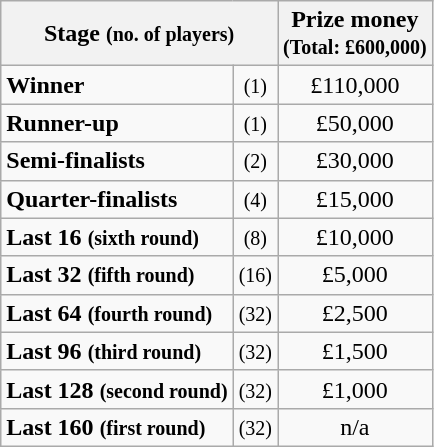<table class="wikitable">
<tr>
<th colspan=2>Stage <small>(no. of players)</small></th>
<th>Prize money<br><small>(Total: £600,000)</small></th>
</tr>
<tr>
<td><strong>Winner</strong></td>
<td align=center><small>(1)</small></td>
<td align=center>£110,000</td>
</tr>
<tr>
<td><strong>Runner-up</strong></td>
<td align=center><small>(1)</small></td>
<td align=center>£50,000</td>
</tr>
<tr>
<td><strong>Semi-finalists</strong></td>
<td align=center><small>(2)</small></td>
<td align=center>£30,000</td>
</tr>
<tr>
<td><strong>Quarter-finalists</strong></td>
<td align=center><small>(4)</small></td>
<td align=center>£15,000</td>
</tr>
<tr>
<td><strong>Last 16 <small>(sixth round)</small></strong></td>
<td align=center><small>(8)</small></td>
<td align=center>£10,000</td>
</tr>
<tr>
<td><strong>Last 32 <small>(fifth round)</small></strong></td>
<td align=center><small>(16)</small></td>
<td align=center>£5,000</td>
</tr>
<tr>
<td><strong>Last 64 <small>(fourth round)</small></strong></td>
<td align=center><small>(32)</small></td>
<td align=center>£2,500</td>
</tr>
<tr>
<td><strong>Last 96 <small>(third round)</small></strong></td>
<td align=center><small>(32)</small></td>
<td align=center>£1,500</td>
</tr>
<tr>
<td><strong>Last 128 <small>(second round)</small></strong></td>
<td align=center><small>(32)</small></td>
<td align=center>£1,000</td>
</tr>
<tr>
<td><strong>Last 160 <small>(first round)</small></strong></td>
<td align=center><small>(32)</small></td>
<td align=center>n/a</td>
</tr>
</table>
